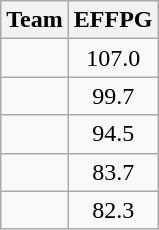<table class=wikitable>
<tr>
<th>Team</th>
<th>EFFPG</th>
</tr>
<tr>
<td></td>
<td align=center>107.0</td>
</tr>
<tr>
<td></td>
<td align=center>99.7</td>
</tr>
<tr>
<td></td>
<td align=center>94.5</td>
</tr>
<tr>
<td></td>
<td align=center>83.7</td>
</tr>
<tr>
<td></td>
<td align=center>82.3</td>
</tr>
</table>
